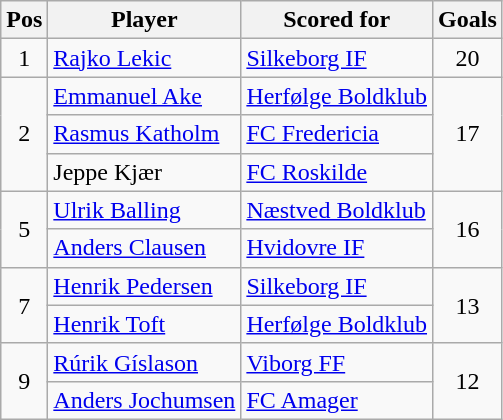<table class="wikitable" style="text-align: center;">
<tr>
<th>Pos</th>
<th>Player</th>
<th>Scored for</th>
<th>Goals</th>
</tr>
<tr>
<td>1</td>
<td align="left"> <a href='#'>Rajko Lekic</a></td>
<td align="left"><a href='#'>Silkeborg IF</a></td>
<td>20</td>
</tr>
<tr>
<td rowspan="3">2</td>
<td align="left"> <a href='#'>Emmanuel Ake</a></td>
<td align="left"><a href='#'>Herfølge Boldklub</a></td>
<td rowspan="3">17</td>
</tr>
<tr>
<td align="left"> <a href='#'>Rasmus Katholm</a></td>
<td align="left"><a href='#'>FC Fredericia</a></td>
</tr>
<tr>
<td align="left"> Jeppe Kjær</td>
<td align="left"><a href='#'>FC Roskilde</a></td>
</tr>
<tr>
<td rowspan="2">5</td>
<td align="left"> <a href='#'>Ulrik Balling</a></td>
<td align="left"><a href='#'>Næstved Boldklub</a></td>
<td rowspan="2">16</td>
</tr>
<tr>
<td align="left"> <a href='#'>Anders Clausen</a></td>
<td align="left"><a href='#'>Hvidovre IF</a></td>
</tr>
<tr>
<td rowspan="2">7</td>
<td align="left"> <a href='#'>Henrik Pedersen</a></td>
<td align="left"><a href='#'>Silkeborg IF</a></td>
<td rowspan="2">13</td>
</tr>
<tr>
<td align="left"> <a href='#'>Henrik Toft</a></td>
<td align="left"><a href='#'>Herfølge Boldklub</a></td>
</tr>
<tr>
<td rowspan="2">9</td>
<td align="left"> <a href='#'>Rúrik Gíslason</a></td>
<td align="left"><a href='#'>Viborg FF</a></td>
<td rowspan="2">12</td>
</tr>
<tr>
<td align="left"> <a href='#'>Anders Jochumsen</a></td>
<td align="left"><a href='#'>FC Amager</a></td>
</tr>
</table>
